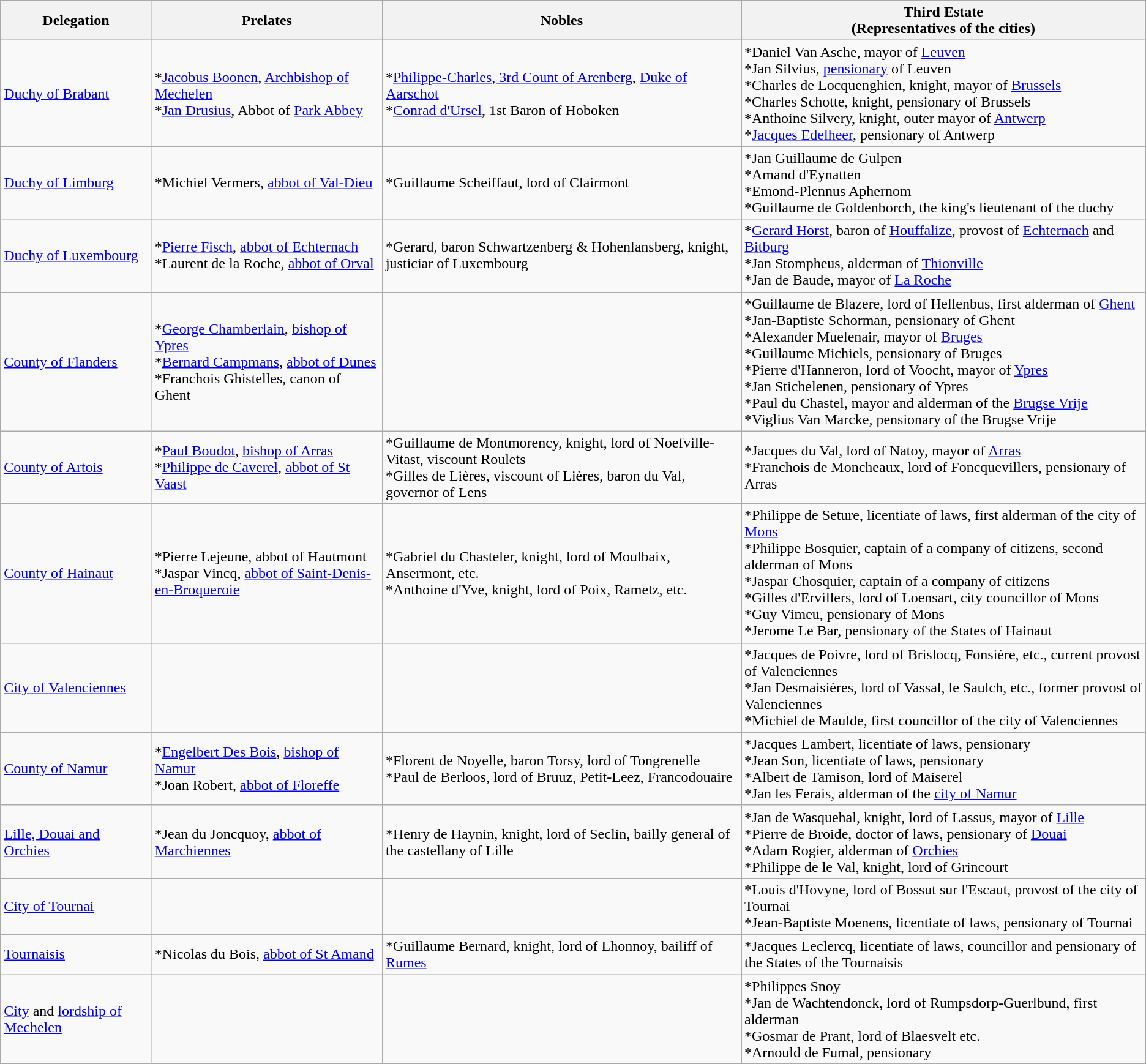<table class="wikitable">
<tr>
<th>Delegation</th>
<th>Prelates</th>
<th>Nobles</th>
<th>Third Estate<br>(Representatives of the cities)</th>
</tr>
<tr>
<td><a href='#'>Duchy of Brabant</a></td>
<td>*<a href='#'>Jacobus Boonen</a>, <a href='#'>Archbishop of Mechelen</a><br>*<a href='#'>Jan Drusius</a>, Abbot of <a href='#'>Park Abbey</a></td>
<td>*<a href='#'>Philippe-Charles, 3rd Count of Arenberg</a>, <a href='#'>Duke of Aarschot</a><br>*<a href='#'>Conrad d'Ursel</a>, 1st Baron of Hoboken</td>
<td>*Daniel Van Asche, mayor of <a href='#'>Leuven</a><br>*Jan Silvius, <a href='#'>pensionary</a> of Leuven<br>*Charles de Locquenghien, knight, mayor of <a href='#'>Brussels</a> <br>*Charles Schotte, knight, pensionary of Brussels<br>*Anthoine Silvery, knight, outer mayor of <a href='#'>Antwerp</a> <br>*<a href='#'>Jacques Edelheer</a>, pensionary of Antwerp</td>
</tr>
<tr>
<td><a href='#'>Duchy of Limburg</a></td>
<td>*Michiel Vermers, <a href='#'>abbot of Val-Dieu</a></td>
<td>*Guillaume Scheiffaut, lord of Clairmont</td>
<td>*Jan Guillaume de Gulpen<br>*Amand d'Eynatten<br>*Emond-Plennus Aphernom<br>*Guillaume de Goldenborch, the king's lieutenant of the duchy</td>
</tr>
<tr>
<td><a href='#'>Duchy of Luxembourg</a></td>
<td>*<a href='#'>Pierre Fisch</a>, <a href='#'>abbot of Echternach</a><br>*Laurent de la Roche, <a href='#'>abbot of Orval</a></td>
<td>*Gerard, baron Schwartzenberg & Hohenlansberg, knight, justiciar of Luxembourg</td>
<td>*<a href='#'>Gerard Horst</a>, baron of <a href='#'>Houffalize</a>, provost of <a href='#'>Echternach</a> and <a href='#'>Bitburg</a><br>*Jan Stompheus, alderman of <a href='#'>Thionville</a><br>*Jan de Baude, mayor of <a href='#'>La Roche</a></td>
</tr>
<tr>
<td><a href='#'>County of Flanders</a></td>
<td>*<a href='#'>George Chamberlain</a>, <a href='#'>bishop of Ypres</a><br>*<a href='#'>Bernard Campmans</a>, <a href='#'>abbot of Dunes</a><br>*Franchois Ghistelles, canon of Ghent</td>
<td></td>
<td>*Guillaume de Blazere, lord of Hellenbus, first alderman of <a href='#'>Ghent</a><br>*Jan-Baptiste Schorman, pensionary of Ghent<br>*Alexander Muelenair, mayor of <a href='#'>Bruges</a><br>*Guillaume Michiels, pensionary of Bruges<br>*Pierre d'Hanneron, lord of Voocht, mayor of <a href='#'>Ypres</a> <br>*Jan Stichelenen, pensionary of Ypres<br>*Paul du Chastel, mayor and alderman of the <a href='#'>Brugse Vrije</a> <br>*Viglius Van Marcke, pensionary of the Brugse Vrije</td>
</tr>
<tr>
<td><a href='#'>County of Artois</a></td>
<td>*<a href='#'>Paul Boudot</a>, <a href='#'>bishop of Arras</a><br>*<a href='#'>Philippe de Caverel</a>, <a href='#'>abbot of St Vaast</a></td>
<td>*Guillaume de Montmorency, knight, lord of Noefville-Vitast, viscount Roulets<br>*Gilles de Lières, viscount of Lières, baron du Val, governor of Lens</td>
<td>*Jacques du Val, lord of Natoy, mayor of <a href='#'>Arras</a> <br>*Franchois de Moncheaux, lord of Foncquevillers, pensionary of Arras</td>
</tr>
<tr>
<td><a href='#'>County of Hainaut</a></td>
<td>*Pierre Lejeune, abbot of Hautmont<br>*Jaspar Vincq, <a href='#'>abbot of Saint-Denis-en-Broqueroie</a></td>
<td>*Gabriel du Chasteler, knight, lord of Moulbaix, Ansermont, etc. <br>*Anthoine d'Yve, knight, lord of Poix, Rametz, etc.</td>
<td>*Philippe de Seture, licentiate of laws, first alderman of the city of <a href='#'>Mons</a> <br>*Philippe Bosquier, captain of a company of citizens, second alderman of Mons<br>*Jaspar Chosquier, captain of a company of citizens<br>*Gilles d'Ervillers, lord of Loensart, city councillor of Mons<br>*Guy Vimeu, pensionary of Mons<br>*Jerome Le Bar, pensionary of the States of Hainaut</td>
</tr>
<tr>
<td><a href='#'>City of Valenciennes</a></td>
<td></td>
<td></td>
<td>*Jacques de Poivre, lord of Brislocq, Fonsière, etc., current provost of Valenciennes<br>*Jan Desmaisières, lord of Vassal, le Saulch, etc., former provost of Valenciennes<br>*Michiel de Maulde, first councillor of the city of Valenciennes</td>
</tr>
<tr>
<td><a href='#'>County of Namur</a></td>
<td>*<a href='#'>Engelbert Des Bois</a>, <a href='#'>bishop of Namur</a><br>*Joan Robert, <a href='#'>abbot of Floreffe</a></td>
<td>*Florent de Noyelle, baron Torsy, lord of Tongrenelle<br>*Paul de Berloos, lord of Bruuz, Petit-Leez, Francodouaire</td>
<td>*Jacques Lambert, licentiate of laws, pensionary<br>*Jean Son, licentiate of laws, pensionary<br>*Albert de Tamison, lord of Maiserel<br>*Jan les Ferais, alderman of the <a href='#'>city of Namur</a></td>
</tr>
<tr>
<td><a href='#'>Lille, Douai and Orchies</a></td>
<td>*Jean du Joncquoy, <a href='#'>abbot of Marchiennes</a></td>
<td>*Henry de Haynin, knight, lord of Seclin, bailly general of the castellany of Lille</td>
<td>*Jan de Wasquehal, knight, lord of Lassus, mayor of <a href='#'>Lille</a><br>*Pierre de Broide, doctor of laws, pensionary of <a href='#'>Douai</a><br>*Adam Rogier, alderman of <a href='#'>Orchies</a><br>*Philippe de le Val, knight, lord of Grincourt</td>
</tr>
<tr>
<td><a href='#'>City of Tournai</a></td>
<td></td>
<td></td>
<td>*Louis d'Hovyne, lord of Bossut sur l'Escaut, provost of the city of Tournai<br>*Jean-Baptiste Moenens, licentiate of laws, pensionary of Tournai</td>
</tr>
<tr>
<td><a href='#'>Tournaisis</a></td>
<td>*Nicolas du Bois, <a href='#'>abbot of St Amand</a></td>
<td>*Guillaume Bernard, knight, lord of Lhonnoy, bailiff of <a href='#'>Rumes</a></td>
<td>*Jacques Leclercq, licentiate of laws, councillor and pensionary of the States of the Tournaisis</td>
</tr>
<tr>
<td><a href='#'>City</a> and <a href='#'>lordship of Mechelen</a></td>
<td></td>
<td></td>
<td>*Philippes Snoy<br>*Jan de Wachtendonck, lord of Rumpsdorp-Guerlbund, first alderman<br>*Gosmar de Prant, lord of Blaesvelt etc.<br>*Arnould de Fumal, pensionary</td>
</tr>
</table>
